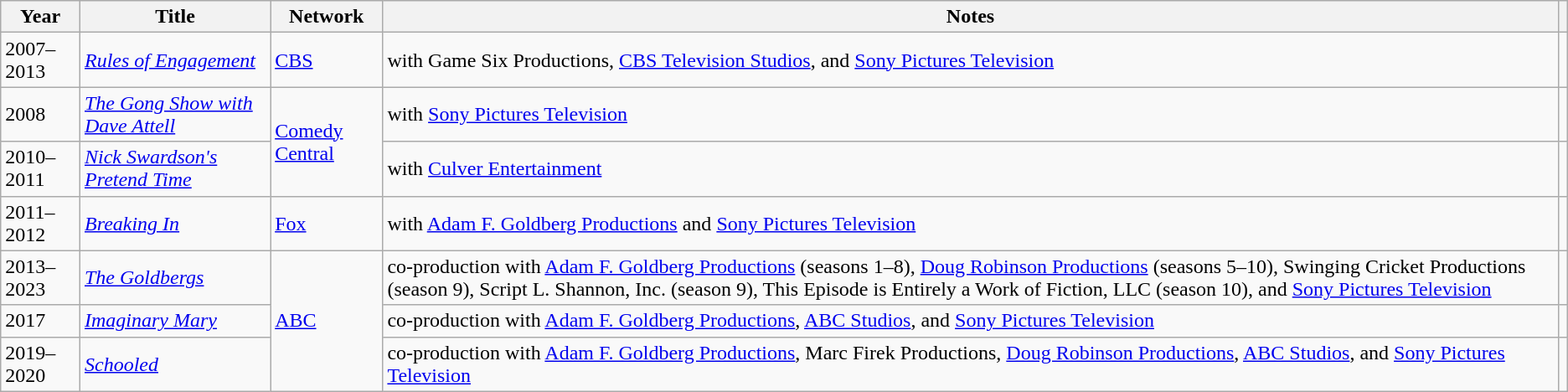<table class="wikitable sortable">
<tr>
<th>Year</th>
<th>Title</th>
<th>Network</th>
<th class="unsortable">Notes</th>
<th class="unsortable"></th>
</tr>
<tr>
<td>2007–2013</td>
<td><em><a href='#'>Rules of Engagement</a></em></td>
<td><a href='#'>CBS</a></td>
<td>with Game Six Productions, <a href='#'>CBS Television Studios</a>, and <a href='#'>Sony Pictures Television</a></td>
<td></td>
</tr>
<tr>
<td>2008</td>
<td><em><a href='#'>The Gong Show with Dave Attell</a></em></td>
<td rowspan="2"><a href='#'>Comedy Central</a></td>
<td>with <a href='#'>Sony Pictures Television</a></td>
<td></td>
</tr>
<tr>
<td>2010–2011</td>
<td><em><a href='#'>Nick Swardson's Pretend Time</a></em></td>
<td>with <a href='#'>Culver Entertainment</a></td>
<td></td>
</tr>
<tr>
<td>2011–2012</td>
<td><em><a href='#'>Breaking In</a></em></td>
<td><a href='#'>Fox</a></td>
<td>with <a href='#'>Adam F. Goldberg Productions</a> and <a href='#'>Sony Pictures Television</a></td>
<td></td>
</tr>
<tr>
<td>2013–2023</td>
<td><em><a href='#'>The Goldbergs</a></em></td>
<td rowspan="3"><a href='#'>ABC</a></td>
<td>co-production with <a href='#'>Adam F. Goldberg Productions</a> (seasons 1–8), <a href='#'>Doug Robinson Productions</a> (seasons 5–10), Swinging Cricket Productions (season 9), Script L. Shannon, Inc. (season 9), This Episode is Entirely a Work of Fiction, LLC (season 10), and <a href='#'>Sony Pictures Television</a></td>
<td></td>
</tr>
<tr>
<td>2017</td>
<td><em><a href='#'>Imaginary Mary</a></em></td>
<td>co-production with <a href='#'>Adam F. Goldberg Productions</a>, <a href='#'>ABC Studios</a>, and <a href='#'>Sony Pictures Television</a></td>
<td></td>
</tr>
<tr>
<td>2019–2020</td>
<td><em><a href='#'>Schooled</a></em></td>
<td>co-production with <a href='#'>Adam F. Goldberg Productions</a>, Marc Firek Productions, <a href='#'>Doug Robinson Productions</a>, <a href='#'>ABC Studios</a>, and <a href='#'>Sony Pictures Television</a></td>
<td></td>
</tr>
</table>
